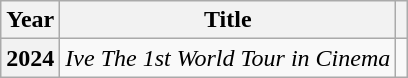<table class="wikitable plainrowheaders">
<tr>
<th scope="col">Year</th>
<th scope="col">Title</th>
<th scope="col"></th>
</tr>
<tr>
<th scope="row">2024</th>
<td><em>Ive The 1st World Tour in Cinema</em></td>
<td style="text-align:center"></td>
</tr>
</table>
